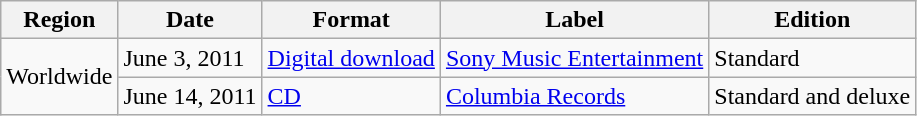<table class="wikitable">
<tr>
<th>Region</th>
<th>Date</th>
<th>Format</th>
<th>Label</th>
<th>Edition</th>
</tr>
<tr>
<td rowspan="2">Worldwide</td>
<td>June 3, 2011</td>
<td><a href='#'>Digital download</a></td>
<td><a href='#'>Sony Music Entertainment</a></td>
<td>Standard</td>
</tr>
<tr>
<td>June 14, 2011</td>
<td><a href='#'>CD</a></td>
<td><a href='#'>Columbia Records</a></td>
<td>Standard and deluxe</td>
</tr>
</table>
